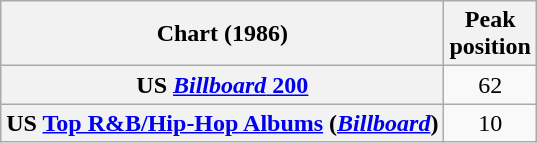<table class="wikitable sortable plainrowheaders" style="text-align:center">
<tr>
<th scope="col">Chart (1986)</th>
<th scope="col">Peak<br> position</th>
</tr>
<tr>
<th scope="row">US <a href='#'><em>Billboard</em> 200</a></th>
<td>62</td>
</tr>
<tr>
<th scope="row">US <a href='#'>Top R&B/Hip-Hop Albums</a> (<em><a href='#'>Billboard</a></em>)</th>
<td>10</td>
</tr>
</table>
